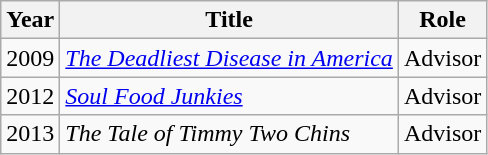<table class="wikitable">
<tr>
<th>Year</th>
<th>Title</th>
<th>Role</th>
</tr>
<tr>
<td>2009</td>
<td><em><a href='#'>The Deadliest Disease in America</a></em></td>
<td>Advisor</td>
</tr>
<tr>
<td>2012</td>
<td><em><a href='#'>Soul Food Junkies</a></em></td>
<td>Advisor</td>
</tr>
<tr>
<td>2013</td>
<td><em>The Tale of Timmy Two Chins</em></td>
<td>Advisor</td>
</tr>
</table>
